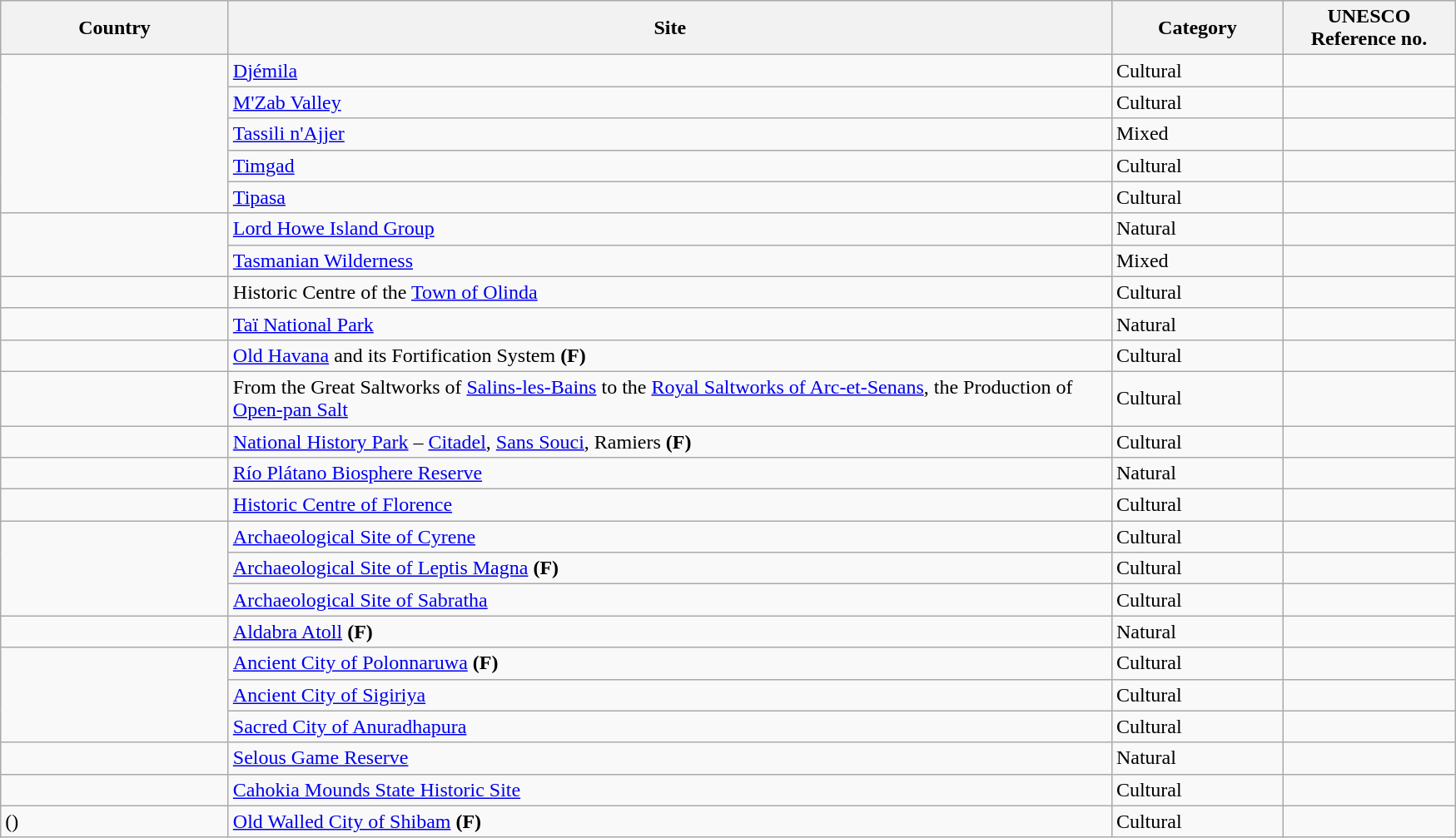<table class="wikitable sortable" style="font-size:100%;">
<tr>
<th scope="col" width="175">Country</th>
<th scope="col" width="700">Site</th>
<th scope="col" width="130">Category</th>
<th scope="col" width="130">UNESCO Reference no.</th>
</tr>
<tr>
<td rowspan="5"></td>
<td><a href='#'>Djémila</a></td>
<td>Cultural</td>
<td></td>
</tr>
<tr>
<td><a href='#'>M'Zab Valley</a></td>
<td>Cultural</td>
<td></td>
</tr>
<tr>
<td><a href='#'>Tassili n'Ajjer</a></td>
<td>Mixed</td>
<td></td>
</tr>
<tr>
<td><a href='#'>Timgad</a></td>
<td>Cultural</td>
<td></td>
</tr>
<tr>
<td><a href='#'>Tipasa</a></td>
<td>Cultural</td>
<td></td>
</tr>
<tr>
<td rowspan="2"></td>
<td><a href='#'>Lord Howe Island Group</a></td>
<td>Natural</td>
<td></td>
</tr>
<tr>
<td><a href='#'>Tasmanian Wilderness</a></td>
<td>Mixed</td>
<td></td>
</tr>
<tr>
<td></td>
<td>Historic Centre of the <a href='#'>Town of Olinda</a></td>
<td>Cultural</td>
<td></td>
</tr>
<tr>
<td></td>
<td><a href='#'>Taï National Park</a></td>
<td>Natural</td>
<td></td>
</tr>
<tr>
<td></td>
<td><a href='#'>Old Havana</a> and its Fortification System <strong>(F)</strong></td>
<td>Cultural</td>
<td></td>
</tr>
<tr>
<td></td>
<td>From the Great Saltworks of <a href='#'>Salins-les-Bains</a> to the <a href='#'>Royal Saltworks of Arc-et-Senans</a>, the Production of <a href='#'>Open-pan Salt</a></td>
<td>Cultural</td>
<td></td>
</tr>
<tr>
<td></td>
<td><a href='#'>National History Park</a> – <a href='#'>Citadel</a>, <a href='#'>Sans Souci</a>, Ramiers <strong>(F)</strong></td>
<td>Cultural</td>
<td></td>
</tr>
<tr>
<td></td>
<td><a href='#'>Río Plátano Biosphere Reserve</a></td>
<td>Natural</td>
<td></td>
</tr>
<tr>
<td></td>
<td><a href='#'>Historic Centre of Florence</a></td>
<td>Cultural</td>
<td></td>
</tr>
<tr>
<td rowspan="3"></td>
<td><a href='#'>Archaeological Site of Cyrene</a></td>
<td>Cultural</td>
<td></td>
</tr>
<tr>
<td><a href='#'>Archaeological Site of Leptis Magna</a> <strong>(F)</strong></td>
<td>Cultural</td>
<td></td>
</tr>
<tr>
<td><a href='#'>Archaeological Site of Sabratha</a></td>
<td>Cultural</td>
<td></td>
</tr>
<tr>
<td></td>
<td><a href='#'>Aldabra Atoll</a> <strong>(F)</strong></td>
<td>Natural</td>
<td></td>
</tr>
<tr>
<td rowspan="3"></td>
<td><a href='#'>Ancient City of Polonnaruwa</a> <strong>(F)</strong></td>
<td>Cultural</td>
<td></td>
</tr>
<tr>
<td><a href='#'>Ancient City of Sigiriya</a></td>
<td>Cultural</td>
<td></td>
</tr>
<tr>
<td><a href='#'>Sacred City of Anuradhapura</a></td>
<td>Cultural</td>
<td></td>
</tr>
<tr>
<td></td>
<td><a href='#'>Selous Game Reserve</a></td>
<td>Natural</td>
<td></td>
</tr>
<tr>
<td></td>
<td><a href='#'>Cahokia Mounds State Historic Site</a></td>
<td>Cultural</td>
<td></td>
</tr>
<tr>
<td>()<br></td>
<td><a href='#'>Old Walled City of Shibam</a> <strong>(F)</strong></td>
<td>Cultural</td>
<td></td>
</tr>
</table>
